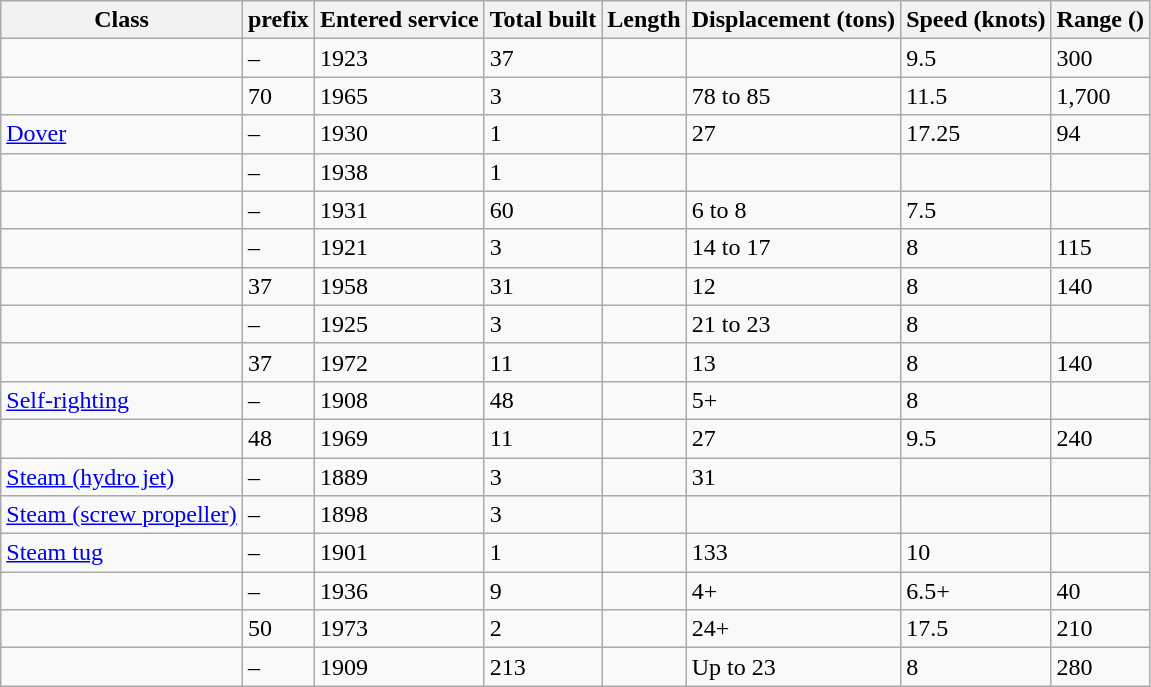<table class="wikitable sortable">
<tr>
<th>Class</th>
<th> prefix</th>
<th>Entered service</th>
<th>Total built</th>
<th>Length</th>
<th>Displacement (tons)</th>
<th>Speed (knots)</th>
<th data-sort-type=number>Range ()</th>
</tr>
<tr>
<td></td>
<td>–</td>
<td>1923</td>
<td>37</td>
<td></td>
<td></td>
<td>9.5</td>
<td>300</td>
</tr>
<tr>
<td></td>
<td>70</td>
<td>1965</td>
<td>3</td>
<td></td>
<td>78 to 85</td>
<td>11.5</td>
<td>1,700</td>
</tr>
<tr>
<td><a href='#'>Dover</a></td>
<td>–</td>
<td>1930</td>
<td>1</td>
<td></td>
<td>27</td>
<td>17.25</td>
<td>94</td>
</tr>
<tr>
<td> </td>
<td>–</td>
<td>1938</td>
<td>1</td>
<td></td>
<td></td>
<td></td>
<td></td>
</tr>
<tr>
<td> </td>
<td>–</td>
<td>1931</td>
<td>60</td>
<td></td>
<td>6 to 8</td>
<td>7.5</td>
<td></td>
</tr>
<tr>
<td> </td>
<td>–</td>
<td>1921</td>
<td>3</td>
<td></td>
<td>14 to 17</td>
<td>8</td>
<td>115</td>
</tr>
<tr>
<td></td>
<td>37</td>
<td>1958</td>
<td>31</td>
<td> </td>
<td>12</td>
<td>8</td>
<td>140</td>
</tr>
<tr>
<td> </td>
<td>–</td>
<td>1925</td>
<td>3</td>
<td></td>
<td>21 to 23</td>
<td>8</td>
<td></td>
</tr>
<tr>
<td></td>
<td>37</td>
<td>1972</td>
<td>11</td>
<td></td>
<td>13</td>
<td>8</td>
<td>140</td>
</tr>
<tr>
<td><a href='#'>Self-righting</a></td>
<td>–</td>
<td>1908</td>
<td>48</td>
<td></td>
<td>5+</td>
<td>8</td>
<td></td>
</tr>
<tr>
<td></td>
<td>48</td>
<td>1969</td>
<td>11</td>
<td></td>
<td>27</td>
<td>9.5</td>
<td>240</td>
</tr>
<tr>
<td><a href='#'>Steam (hydro jet)</a></td>
<td>–</td>
<td>1889</td>
<td>3</td>
<td></td>
<td>31</td>
<td></td>
<td></td>
</tr>
<tr>
<td><a href='#'>Steam (screw propeller)</a></td>
<td>–</td>
<td>1898</td>
<td>3</td>
<td></td>
<td></td>
<td></td>
<td></td>
</tr>
<tr>
<td><a href='#'>Steam tug</a></td>
<td>–</td>
<td>1901</td>
<td>1</td>
<td></td>
<td>133</td>
<td>10</td>
<td></td>
</tr>
<tr>
<td></td>
<td>–</td>
<td>1936</td>
<td>9</td>
<td></td>
<td>4+</td>
<td>6.5+</td>
<td>40</td>
</tr>
<tr>
<td></td>
<td>50</td>
<td>1973</td>
<td>2</td>
<td></td>
<td>24+</td>
<td>17.5</td>
<td>210</td>
</tr>
<tr>
<td></td>
<td>–</td>
<td>1909</td>
<td>213</td>
<td></td>
<td data-sort-value="23">Up to 23</td>
<td>8</td>
<td>280</td>
</tr>
</table>
